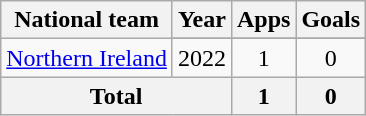<table class=wikitable style=text-align:center>
<tr>
<th>National team</th>
<th>Year</th>
<th>Apps</th>
<th>Goals</th>
</tr>
<tr>
<td rowspan=2><a href='#'>Northern Ireland</a></td>
</tr>
<tr>
<td>2022</td>
<td>1</td>
<td>0</td>
</tr>
<tr>
<th colspan=2>Total</th>
<th>1</th>
<th>0</th>
</tr>
</table>
